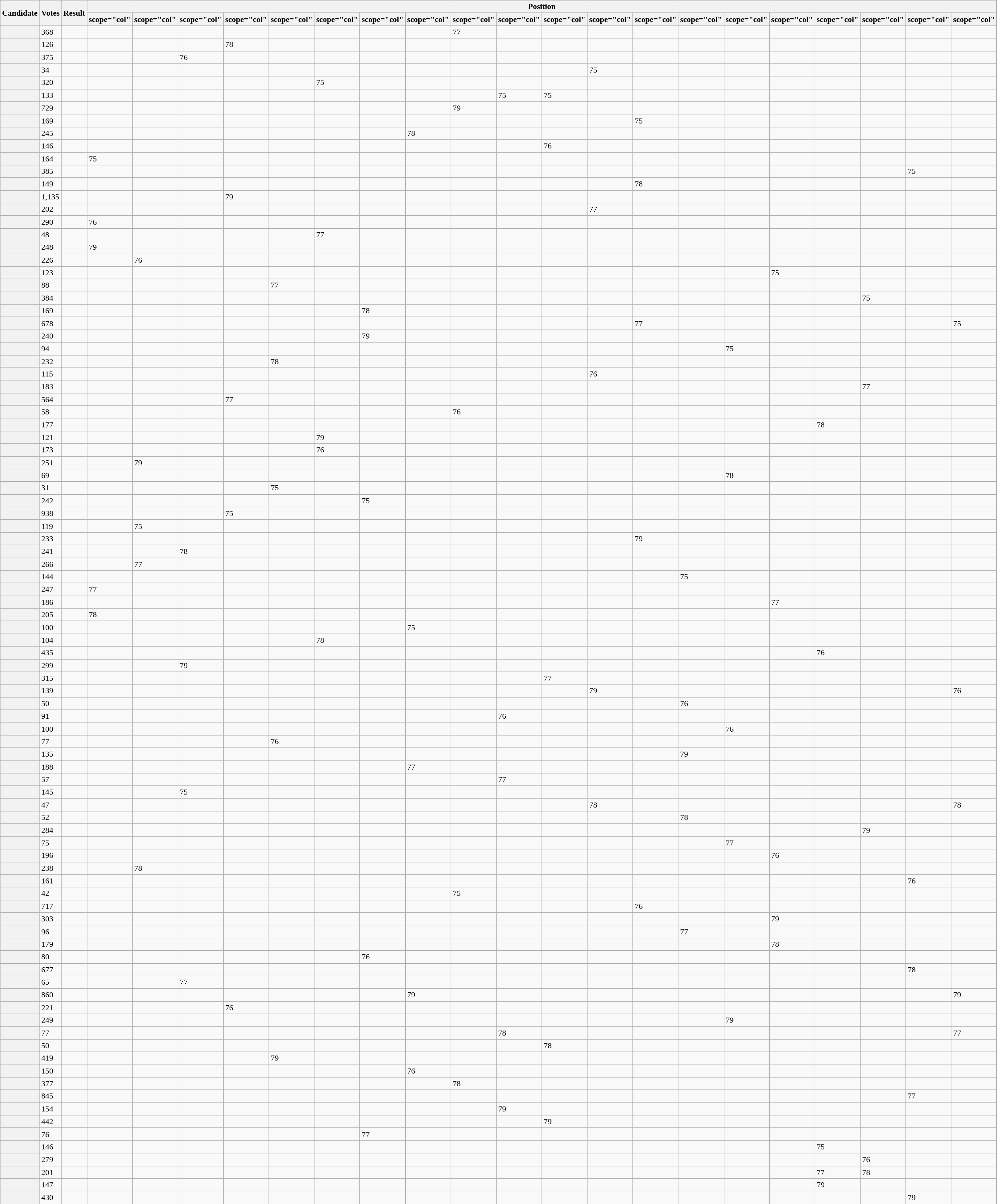<table class="wikitable sortable defaultright col3left">
<tr>
<th scope="col" rowspan="2">Candidate</th>
<th scope="col" rowspan="2">Votes</th>
<th scope="col" rowspan="2">Result</th>
<th scope="col" colspan="20">Position</th>
</tr>
<tr>
<th>scope="col" </th>
<th>scope="col" </th>
<th>scope="col" </th>
<th>scope="col" </th>
<th>scope="col" </th>
<th>scope="col" </th>
<th>scope="col" </th>
<th>scope="col" </th>
<th>scope="col" </th>
<th>scope="col" </th>
<th>scope="col" </th>
<th>scope="col" </th>
<th>scope="col" </th>
<th>scope="col" </th>
<th>scope="col" </th>
<th>scope="col" </th>
<th>scope="col" </th>
<th>scope="col" </th>
<th>scope="col" </th>
<th>scope="col" </th>
</tr>
<tr>
<th scope="row"></th>
<td>368</td>
<td></td>
<td></td>
<td></td>
<td></td>
<td></td>
<td></td>
<td></td>
<td></td>
<td></td>
<td>77</td>
<td></td>
<td></td>
<td></td>
<td></td>
<td></td>
<td></td>
<td></td>
<td></td>
<td></td>
<td></td>
<td></td>
</tr>
<tr>
<th scope="row"></th>
<td>126</td>
<td></td>
<td></td>
<td></td>
<td></td>
<td>78</td>
<td></td>
<td></td>
<td></td>
<td></td>
<td></td>
<td></td>
<td></td>
<td></td>
<td></td>
<td></td>
<td></td>
<td></td>
<td></td>
<td></td>
<td></td>
<td></td>
</tr>
<tr>
<th scope="row"></th>
<td>375</td>
<td></td>
<td></td>
<td></td>
<td>76</td>
<td></td>
<td></td>
<td></td>
<td></td>
<td></td>
<td></td>
<td></td>
<td></td>
<td></td>
<td></td>
<td></td>
<td></td>
<td></td>
<td></td>
<td></td>
<td></td>
<td></td>
</tr>
<tr>
<th scope="row"></th>
<td>34</td>
<td></td>
<td></td>
<td></td>
<td></td>
<td></td>
<td></td>
<td></td>
<td></td>
<td></td>
<td></td>
<td></td>
<td></td>
<td>75</td>
<td></td>
<td></td>
<td></td>
<td></td>
<td></td>
<td></td>
<td></td>
<td></td>
</tr>
<tr>
<th scope="row"></th>
<td>320</td>
<td></td>
<td></td>
<td></td>
<td></td>
<td></td>
<td></td>
<td>75</td>
<td></td>
<td></td>
<td></td>
<td></td>
<td></td>
<td></td>
<td></td>
<td></td>
<td></td>
<td></td>
<td></td>
<td></td>
<td></td>
<td></td>
</tr>
<tr>
<th scope="row"></th>
<td>133</td>
<td></td>
<td></td>
<td></td>
<td></td>
<td></td>
<td></td>
<td></td>
<td></td>
<td></td>
<td></td>
<td>75</td>
<td>75</td>
<td></td>
<td></td>
<td></td>
<td></td>
<td></td>
<td></td>
<td></td>
<td></td>
<td></td>
</tr>
<tr>
<th scope="row"></th>
<td>729</td>
<td></td>
<td></td>
<td></td>
<td></td>
<td></td>
<td></td>
<td></td>
<td></td>
<td></td>
<td>79</td>
<td></td>
<td></td>
<td></td>
<td></td>
<td></td>
<td></td>
<td></td>
<td></td>
<td></td>
<td></td>
<td></td>
</tr>
<tr>
<th scope="row"></th>
<td>169</td>
<td></td>
<td></td>
<td></td>
<td></td>
<td></td>
<td></td>
<td></td>
<td></td>
<td></td>
<td></td>
<td></td>
<td></td>
<td></td>
<td>75</td>
<td></td>
<td></td>
<td></td>
<td></td>
<td></td>
<td></td>
<td></td>
</tr>
<tr>
<th scope="row"></th>
<td>245</td>
<td></td>
<td></td>
<td></td>
<td></td>
<td></td>
<td></td>
<td></td>
<td></td>
<td>78</td>
<td></td>
<td></td>
<td></td>
<td></td>
<td></td>
<td></td>
<td></td>
<td></td>
<td></td>
<td></td>
<td></td>
<td></td>
</tr>
<tr>
<th scope="row"></th>
<td>146</td>
<td></td>
<td></td>
<td></td>
<td></td>
<td></td>
<td></td>
<td></td>
<td></td>
<td></td>
<td></td>
<td></td>
<td>76</td>
<td></td>
<td></td>
<td></td>
<td></td>
<td></td>
<td></td>
<td></td>
<td></td>
<td></td>
</tr>
<tr>
<th scope="row"></th>
<td>164</td>
<td></td>
<td>75</td>
<td></td>
<td></td>
<td></td>
<td></td>
<td></td>
<td></td>
<td></td>
<td></td>
<td></td>
<td></td>
<td></td>
<td></td>
<td></td>
<td></td>
<td></td>
<td></td>
<td></td>
<td></td>
<td></td>
</tr>
<tr>
<th scope="row"></th>
<td>385</td>
<td></td>
<td></td>
<td></td>
<td></td>
<td></td>
<td></td>
<td></td>
<td></td>
<td></td>
<td></td>
<td></td>
<td></td>
<td></td>
<td></td>
<td></td>
<td></td>
<td></td>
<td></td>
<td></td>
<td>75</td>
<td></td>
</tr>
<tr>
<th scope="row"></th>
<td>149</td>
<td></td>
<td></td>
<td></td>
<td></td>
<td></td>
<td></td>
<td></td>
<td></td>
<td></td>
<td></td>
<td></td>
<td></td>
<td></td>
<td>78</td>
<td></td>
<td></td>
<td></td>
<td></td>
<td></td>
<td></td>
<td></td>
</tr>
<tr>
<th scope="row"></th>
<td>1,135</td>
<td></td>
<td></td>
<td></td>
<td></td>
<td>79</td>
<td></td>
<td></td>
<td></td>
<td></td>
<td></td>
<td></td>
<td></td>
<td></td>
<td></td>
<td></td>
<td></td>
<td></td>
<td></td>
<td></td>
<td></td>
<td></td>
</tr>
<tr>
<th scope="row"></th>
<td>202</td>
<td></td>
<td></td>
<td></td>
<td></td>
<td></td>
<td></td>
<td></td>
<td></td>
<td></td>
<td></td>
<td></td>
<td></td>
<td>77</td>
<td></td>
<td></td>
<td></td>
<td></td>
<td></td>
<td></td>
<td></td>
<td></td>
</tr>
<tr>
<th scope="row"></th>
<td>290</td>
<td></td>
<td>76</td>
<td></td>
<td></td>
<td></td>
<td></td>
<td></td>
<td></td>
<td></td>
<td></td>
<td></td>
<td></td>
<td></td>
<td></td>
<td></td>
<td></td>
<td></td>
<td></td>
<td></td>
<td></td>
<td></td>
</tr>
<tr>
<th scope="row"></th>
<td>48</td>
<td></td>
<td></td>
<td></td>
<td></td>
<td></td>
<td></td>
<td>77</td>
<td></td>
<td></td>
<td></td>
<td></td>
<td></td>
<td></td>
<td></td>
<td></td>
<td></td>
<td></td>
<td></td>
<td></td>
<td></td>
<td></td>
</tr>
<tr>
<th scope="row"></th>
<td>248</td>
<td></td>
<td>79</td>
<td></td>
<td></td>
<td></td>
<td></td>
<td></td>
<td></td>
<td></td>
<td></td>
<td></td>
<td></td>
<td></td>
<td></td>
<td></td>
<td></td>
<td></td>
<td></td>
<td></td>
<td></td>
<td></td>
</tr>
<tr>
<th scope="row"></th>
<td>226</td>
<td></td>
<td></td>
<td>76</td>
<td></td>
<td></td>
<td></td>
<td></td>
<td></td>
<td></td>
<td></td>
<td></td>
<td></td>
<td></td>
<td></td>
<td></td>
<td></td>
<td></td>
<td></td>
<td></td>
<td></td>
<td></td>
</tr>
<tr>
<th scope="row"></th>
<td>123</td>
<td></td>
<td></td>
<td></td>
<td></td>
<td></td>
<td></td>
<td></td>
<td></td>
<td></td>
<td></td>
<td></td>
<td></td>
<td></td>
<td></td>
<td></td>
<td></td>
<td>75</td>
<td></td>
<td></td>
<td></td>
<td></td>
</tr>
<tr>
<th scope="row"></th>
<td>88</td>
<td></td>
<td></td>
<td></td>
<td></td>
<td></td>
<td>77</td>
<td></td>
<td></td>
<td></td>
<td></td>
<td></td>
<td></td>
<td></td>
<td></td>
<td></td>
<td></td>
<td></td>
<td></td>
<td></td>
<td></td>
<td></td>
</tr>
<tr>
<th scope="row"></th>
<td>384</td>
<td></td>
<td></td>
<td></td>
<td></td>
<td></td>
<td></td>
<td></td>
<td></td>
<td></td>
<td></td>
<td></td>
<td></td>
<td></td>
<td></td>
<td></td>
<td></td>
<td></td>
<td></td>
<td>75</td>
<td></td>
<td></td>
</tr>
<tr>
<th scope="row"></th>
<td>169</td>
<td></td>
<td></td>
<td></td>
<td></td>
<td></td>
<td></td>
<td></td>
<td>78</td>
<td></td>
<td></td>
<td></td>
<td></td>
<td></td>
<td></td>
<td></td>
<td></td>
<td></td>
<td></td>
<td></td>
<td></td>
<td></td>
</tr>
<tr>
<th scope="row"></th>
<td>678</td>
<td></td>
<td></td>
<td></td>
<td></td>
<td></td>
<td></td>
<td></td>
<td></td>
<td></td>
<td></td>
<td></td>
<td></td>
<td></td>
<td>77</td>
<td></td>
<td></td>
<td></td>
<td></td>
<td></td>
<td></td>
<td>75</td>
</tr>
<tr>
<th scope="row"></th>
<td>240</td>
<td></td>
<td></td>
<td></td>
<td></td>
<td></td>
<td></td>
<td></td>
<td>79</td>
<td></td>
<td></td>
<td></td>
<td></td>
<td></td>
<td></td>
<td></td>
<td></td>
<td></td>
<td></td>
<td></td>
<td></td>
<td></td>
</tr>
<tr>
<th scope="row"></th>
<td>94</td>
<td></td>
<td></td>
<td></td>
<td></td>
<td></td>
<td></td>
<td></td>
<td></td>
<td></td>
<td></td>
<td></td>
<td></td>
<td></td>
<td></td>
<td></td>
<td>75</td>
<td></td>
<td></td>
<td></td>
<td></td>
<td></td>
</tr>
<tr>
<th scope="row"></th>
<td>232</td>
<td></td>
<td></td>
<td></td>
<td></td>
<td></td>
<td>78</td>
<td></td>
<td></td>
<td></td>
<td></td>
<td></td>
<td></td>
<td></td>
<td></td>
<td></td>
<td></td>
<td></td>
<td></td>
<td></td>
<td></td>
<td></td>
</tr>
<tr>
<th scope="row"></th>
<td>115</td>
<td></td>
<td></td>
<td></td>
<td></td>
<td></td>
<td></td>
<td></td>
<td></td>
<td></td>
<td></td>
<td></td>
<td></td>
<td>76</td>
<td></td>
<td></td>
<td></td>
<td></td>
<td></td>
<td></td>
<td></td>
<td></td>
</tr>
<tr>
<th scope="row"></th>
<td>183</td>
<td></td>
<td></td>
<td></td>
<td></td>
<td></td>
<td></td>
<td></td>
<td></td>
<td></td>
<td></td>
<td></td>
<td></td>
<td></td>
<td></td>
<td></td>
<td></td>
<td></td>
<td></td>
<td>77</td>
<td></td>
<td></td>
</tr>
<tr>
<th scope="row"></th>
<td>564</td>
<td></td>
<td></td>
<td></td>
<td></td>
<td>77</td>
<td></td>
<td></td>
<td></td>
<td></td>
<td></td>
<td></td>
<td></td>
<td></td>
<td></td>
<td></td>
<td></td>
<td></td>
<td></td>
<td></td>
<td></td>
<td></td>
</tr>
<tr>
<th scope="row"></th>
<td>58</td>
<td></td>
<td></td>
<td></td>
<td></td>
<td></td>
<td></td>
<td></td>
<td></td>
<td></td>
<td>76</td>
<td></td>
<td></td>
<td></td>
<td></td>
<td></td>
<td></td>
<td></td>
<td></td>
<td></td>
<td></td>
<td></td>
</tr>
<tr>
<th scope="row"></th>
<td>177</td>
<td></td>
<td></td>
<td></td>
<td></td>
<td></td>
<td></td>
<td></td>
<td></td>
<td></td>
<td></td>
<td></td>
<td></td>
<td></td>
<td></td>
<td></td>
<td></td>
<td></td>
<td>78</td>
<td></td>
<td></td>
<td></td>
</tr>
<tr>
<th scope="row"></th>
<td>121</td>
<td></td>
<td></td>
<td></td>
<td></td>
<td></td>
<td></td>
<td>79</td>
<td></td>
<td></td>
<td></td>
<td></td>
<td></td>
<td></td>
<td></td>
<td></td>
<td></td>
<td></td>
<td></td>
<td></td>
<td></td>
<td></td>
</tr>
<tr>
<th scope="row"></th>
<td>173</td>
<td></td>
<td></td>
<td></td>
<td></td>
<td></td>
<td></td>
<td>76</td>
<td></td>
<td></td>
<td></td>
<td></td>
<td></td>
<td></td>
<td></td>
<td></td>
<td></td>
<td></td>
<td></td>
<td></td>
<td></td>
<td></td>
</tr>
<tr>
<th scope="row"></th>
<td>251</td>
<td></td>
<td></td>
<td>79</td>
<td></td>
<td></td>
<td></td>
<td></td>
<td></td>
<td></td>
<td></td>
<td></td>
<td></td>
<td></td>
<td></td>
<td></td>
<td></td>
<td></td>
<td></td>
<td></td>
<td></td>
<td></td>
</tr>
<tr>
<th scope="row"></th>
<td>69</td>
<td></td>
<td></td>
<td></td>
<td></td>
<td></td>
<td></td>
<td></td>
<td></td>
<td></td>
<td></td>
<td></td>
<td></td>
<td></td>
<td></td>
<td></td>
<td>78</td>
<td></td>
<td></td>
<td></td>
<td></td>
<td></td>
</tr>
<tr>
<th scope="row"></th>
<td>31</td>
<td></td>
<td></td>
<td></td>
<td></td>
<td></td>
<td>75</td>
<td></td>
<td></td>
<td></td>
<td></td>
<td></td>
<td></td>
<td></td>
<td></td>
<td></td>
<td></td>
<td></td>
<td></td>
<td></td>
<td></td>
<td></td>
</tr>
<tr>
<th scope="row"></th>
<td>242</td>
<td></td>
<td></td>
<td></td>
<td></td>
<td></td>
<td></td>
<td></td>
<td>75</td>
<td></td>
<td></td>
<td></td>
<td></td>
<td></td>
<td></td>
<td></td>
<td></td>
<td></td>
<td></td>
<td></td>
<td></td>
<td></td>
</tr>
<tr>
<th scope="row"></th>
<td>938</td>
<td></td>
<td></td>
<td></td>
<td></td>
<td>75</td>
<td></td>
<td></td>
<td></td>
<td></td>
<td></td>
<td></td>
<td></td>
<td></td>
<td></td>
<td></td>
<td></td>
<td></td>
<td></td>
<td></td>
<td></td>
<td></td>
</tr>
<tr>
<th scope="row"></th>
<td>119</td>
<td></td>
<td></td>
<td>75</td>
<td></td>
<td></td>
<td></td>
<td></td>
<td></td>
<td></td>
<td></td>
<td></td>
<td></td>
<td></td>
<td></td>
<td></td>
<td></td>
<td></td>
<td></td>
<td></td>
<td></td>
<td></td>
</tr>
<tr>
<th scope="row"></th>
<td>233</td>
<td></td>
<td></td>
<td></td>
<td></td>
<td></td>
<td></td>
<td></td>
<td></td>
<td></td>
<td></td>
<td></td>
<td></td>
<td></td>
<td>79</td>
<td></td>
<td></td>
<td></td>
<td></td>
<td></td>
<td></td>
<td></td>
</tr>
<tr>
<th scope="row"></th>
<td>241</td>
<td></td>
<td></td>
<td></td>
<td>78</td>
<td></td>
<td></td>
<td></td>
<td></td>
<td></td>
<td></td>
<td></td>
<td></td>
<td></td>
<td></td>
<td></td>
<td></td>
<td></td>
<td></td>
<td></td>
<td></td>
<td></td>
</tr>
<tr>
<th scope="row"></th>
<td>266</td>
<td></td>
<td></td>
<td>77</td>
<td></td>
<td></td>
<td></td>
<td></td>
<td></td>
<td></td>
<td></td>
<td></td>
<td></td>
<td></td>
<td></td>
<td></td>
<td></td>
<td></td>
<td></td>
<td></td>
<td></td>
<td></td>
</tr>
<tr>
<th scope="row"></th>
<td>144</td>
<td></td>
<td></td>
<td></td>
<td></td>
<td></td>
<td></td>
<td></td>
<td></td>
<td></td>
<td></td>
<td></td>
<td></td>
<td></td>
<td></td>
<td>75</td>
<td></td>
<td></td>
<td></td>
<td></td>
<td></td>
<td></td>
</tr>
<tr>
<th scope="row"></th>
<td>247</td>
<td></td>
<td>77</td>
<td></td>
<td></td>
<td></td>
<td></td>
<td></td>
<td></td>
<td></td>
<td></td>
<td></td>
<td></td>
<td></td>
<td></td>
<td></td>
<td></td>
<td></td>
<td></td>
<td></td>
<td></td>
<td></td>
</tr>
<tr>
<th scope="row"></th>
<td>186</td>
<td></td>
<td></td>
<td></td>
<td></td>
<td></td>
<td></td>
<td></td>
<td></td>
<td></td>
<td></td>
<td></td>
<td></td>
<td></td>
<td></td>
<td></td>
<td></td>
<td>77</td>
<td></td>
<td></td>
<td></td>
<td></td>
</tr>
<tr>
<th scope="row"></th>
<td>205</td>
<td></td>
<td>78</td>
<td></td>
<td></td>
<td></td>
<td></td>
<td></td>
<td></td>
<td></td>
<td></td>
<td></td>
<td></td>
<td></td>
<td></td>
<td></td>
<td></td>
<td></td>
<td></td>
<td></td>
<td></td>
<td></td>
</tr>
<tr>
<th scope="row"></th>
<td>100</td>
<td></td>
<td></td>
<td></td>
<td></td>
<td></td>
<td></td>
<td></td>
<td></td>
<td>75</td>
<td></td>
<td></td>
<td></td>
<td></td>
<td></td>
<td></td>
<td></td>
<td></td>
<td></td>
<td></td>
<td></td>
<td></td>
</tr>
<tr>
<th scope="row"></th>
<td>104</td>
<td></td>
<td></td>
<td></td>
<td></td>
<td></td>
<td></td>
<td>78</td>
<td></td>
<td></td>
<td></td>
<td></td>
<td></td>
<td></td>
<td></td>
<td></td>
<td></td>
<td></td>
<td></td>
<td></td>
<td></td>
<td></td>
</tr>
<tr>
<th scope="row"></th>
<td>435</td>
<td></td>
<td></td>
<td></td>
<td></td>
<td></td>
<td></td>
<td></td>
<td></td>
<td></td>
<td></td>
<td></td>
<td></td>
<td></td>
<td></td>
<td></td>
<td></td>
<td></td>
<td>76</td>
<td></td>
<td></td>
<td></td>
</tr>
<tr>
<th scope="row"></th>
<td>299</td>
<td></td>
<td></td>
<td></td>
<td>79</td>
<td></td>
<td></td>
<td></td>
<td></td>
<td></td>
<td></td>
<td></td>
<td></td>
<td></td>
<td></td>
<td></td>
<td></td>
<td></td>
<td></td>
<td></td>
<td></td>
<td></td>
</tr>
<tr>
<th scope="row"></th>
<td>315</td>
<td></td>
<td></td>
<td></td>
<td></td>
<td></td>
<td></td>
<td></td>
<td></td>
<td></td>
<td></td>
<td></td>
<td>77</td>
<td></td>
<td></td>
<td></td>
<td></td>
<td></td>
<td></td>
<td></td>
<td></td>
<td></td>
</tr>
<tr>
<th scope="row"></th>
<td>139</td>
<td></td>
<td></td>
<td></td>
<td></td>
<td></td>
<td></td>
<td></td>
<td></td>
<td></td>
<td></td>
<td></td>
<td></td>
<td>79</td>
<td></td>
<td></td>
<td></td>
<td></td>
<td></td>
<td></td>
<td></td>
<td>76</td>
</tr>
<tr>
<th scope="row"></th>
<td>50</td>
<td></td>
<td></td>
<td></td>
<td></td>
<td></td>
<td></td>
<td></td>
<td></td>
<td></td>
<td></td>
<td></td>
<td></td>
<td></td>
<td></td>
<td>76</td>
<td></td>
<td></td>
<td></td>
<td></td>
<td></td>
<td></td>
</tr>
<tr>
<th scope="row"></th>
<td>91</td>
<td></td>
<td></td>
<td></td>
<td></td>
<td></td>
<td></td>
<td></td>
<td></td>
<td></td>
<td></td>
<td>76</td>
<td></td>
<td></td>
<td></td>
<td></td>
<td></td>
<td></td>
<td></td>
<td></td>
<td></td>
<td></td>
</tr>
<tr>
<th scope="row"></th>
<td>100</td>
<td></td>
<td></td>
<td></td>
<td></td>
<td></td>
<td></td>
<td></td>
<td></td>
<td></td>
<td></td>
<td></td>
<td></td>
<td></td>
<td></td>
<td></td>
<td>76</td>
<td></td>
<td></td>
<td></td>
<td></td>
<td></td>
</tr>
<tr>
<th scope="row"></th>
<td>77</td>
<td></td>
<td></td>
<td></td>
<td></td>
<td></td>
<td>76</td>
<td></td>
<td></td>
<td></td>
<td></td>
<td></td>
<td></td>
<td></td>
<td></td>
<td></td>
<td></td>
<td></td>
<td></td>
<td></td>
<td></td>
<td></td>
</tr>
<tr>
<th scope="row"></th>
<td>135</td>
<td></td>
<td></td>
<td></td>
<td></td>
<td></td>
<td></td>
<td></td>
<td></td>
<td></td>
<td></td>
<td></td>
<td></td>
<td></td>
<td></td>
<td>79</td>
<td></td>
<td></td>
<td></td>
<td></td>
<td></td>
<td></td>
</tr>
<tr>
<th scope="row"></th>
<td>188</td>
<td></td>
<td></td>
<td></td>
<td></td>
<td></td>
<td></td>
<td></td>
<td></td>
<td>77</td>
<td></td>
<td></td>
<td></td>
<td></td>
<td></td>
<td></td>
<td></td>
<td></td>
<td></td>
<td></td>
<td></td>
<td></td>
</tr>
<tr>
<th scope="row"></th>
<td>57</td>
<td></td>
<td></td>
<td></td>
<td></td>
<td></td>
<td></td>
<td></td>
<td></td>
<td></td>
<td></td>
<td>77</td>
<td></td>
<td></td>
<td></td>
<td></td>
<td></td>
<td></td>
<td></td>
<td></td>
<td></td>
<td></td>
</tr>
<tr>
<th scope="row"></th>
<td>145</td>
<td></td>
<td></td>
<td></td>
<td>75</td>
<td></td>
<td></td>
<td></td>
<td></td>
<td></td>
<td></td>
<td></td>
<td></td>
<td></td>
<td></td>
<td></td>
<td></td>
<td></td>
<td></td>
<td></td>
<td></td>
<td></td>
</tr>
<tr>
<th scope="row"></th>
<td>47</td>
<td></td>
<td></td>
<td></td>
<td></td>
<td></td>
<td></td>
<td></td>
<td></td>
<td></td>
<td></td>
<td></td>
<td></td>
<td>78</td>
<td></td>
<td></td>
<td></td>
<td></td>
<td></td>
<td></td>
<td></td>
<td>78</td>
</tr>
<tr>
<th scope="row"></th>
<td>52</td>
<td></td>
<td></td>
<td></td>
<td></td>
<td></td>
<td></td>
<td></td>
<td></td>
<td></td>
<td></td>
<td></td>
<td></td>
<td></td>
<td></td>
<td>78</td>
<td></td>
<td></td>
<td></td>
<td></td>
<td></td>
<td></td>
</tr>
<tr>
<th scope="row"></th>
<td>284</td>
<td></td>
<td></td>
<td></td>
<td></td>
<td></td>
<td></td>
<td></td>
<td></td>
<td></td>
<td></td>
<td></td>
<td></td>
<td></td>
<td></td>
<td></td>
<td></td>
<td></td>
<td></td>
<td>79</td>
<td></td>
<td></td>
</tr>
<tr>
<th scope="row"></th>
<td>75</td>
<td></td>
<td></td>
<td></td>
<td></td>
<td></td>
<td></td>
<td></td>
<td></td>
<td></td>
<td></td>
<td></td>
<td></td>
<td></td>
<td></td>
<td></td>
<td>77</td>
<td></td>
<td></td>
<td></td>
<td></td>
<td></td>
</tr>
<tr>
<th scope="row"></th>
<td>196</td>
<td></td>
<td></td>
<td></td>
<td></td>
<td></td>
<td></td>
<td></td>
<td></td>
<td></td>
<td></td>
<td></td>
<td></td>
<td></td>
<td></td>
<td></td>
<td></td>
<td>76</td>
<td></td>
<td></td>
<td></td>
<td></td>
</tr>
<tr>
<th scope="row"></th>
<td>238</td>
<td></td>
<td></td>
<td>78</td>
<td></td>
<td></td>
<td></td>
<td></td>
<td></td>
<td></td>
<td></td>
<td></td>
<td></td>
<td></td>
<td></td>
<td></td>
<td></td>
<td></td>
<td></td>
<td></td>
<td></td>
<td></td>
</tr>
<tr>
<th scope="row"></th>
<td>161</td>
<td></td>
<td></td>
<td></td>
<td></td>
<td></td>
<td></td>
<td></td>
<td></td>
<td></td>
<td></td>
<td></td>
<td></td>
<td></td>
<td></td>
<td></td>
<td></td>
<td></td>
<td></td>
<td></td>
<td>76</td>
<td></td>
</tr>
<tr>
<th scope="row"></th>
<td>42</td>
<td></td>
<td></td>
<td></td>
<td></td>
<td></td>
<td></td>
<td></td>
<td></td>
<td></td>
<td>75</td>
<td></td>
<td></td>
<td></td>
<td></td>
<td></td>
<td></td>
<td></td>
<td></td>
<td></td>
<td></td>
<td></td>
</tr>
<tr>
<th scope="row"></th>
<td>717</td>
<td></td>
<td></td>
<td></td>
<td></td>
<td></td>
<td></td>
<td></td>
<td></td>
<td></td>
<td></td>
<td></td>
<td></td>
<td></td>
<td>76</td>
<td></td>
<td></td>
<td></td>
<td></td>
<td></td>
<td></td>
<td></td>
</tr>
<tr>
<th scope="row"></th>
<td>303</td>
<td></td>
<td></td>
<td></td>
<td></td>
<td></td>
<td></td>
<td></td>
<td></td>
<td></td>
<td></td>
<td></td>
<td></td>
<td></td>
<td></td>
<td></td>
<td></td>
<td>79</td>
<td></td>
<td></td>
<td></td>
<td></td>
</tr>
<tr>
<th scope="row"></th>
<td>96</td>
<td></td>
<td></td>
<td></td>
<td></td>
<td></td>
<td></td>
<td></td>
<td></td>
<td></td>
<td></td>
<td></td>
<td></td>
<td></td>
<td></td>
<td>77</td>
<td></td>
<td></td>
<td></td>
<td></td>
<td></td>
<td></td>
</tr>
<tr>
<th scope="row"></th>
<td>179</td>
<td></td>
<td></td>
<td></td>
<td></td>
<td></td>
<td></td>
<td></td>
<td></td>
<td></td>
<td></td>
<td></td>
<td></td>
<td></td>
<td></td>
<td></td>
<td></td>
<td>78</td>
<td></td>
<td></td>
<td></td>
<td></td>
</tr>
<tr>
<th scope="row"></th>
<td>80</td>
<td></td>
<td></td>
<td></td>
<td></td>
<td></td>
<td></td>
<td></td>
<td>76</td>
<td></td>
<td></td>
<td></td>
<td></td>
<td></td>
<td></td>
<td></td>
<td></td>
<td></td>
<td></td>
<td></td>
<td></td>
<td></td>
</tr>
<tr>
<th scope="row"></th>
<td>677</td>
<td></td>
<td></td>
<td></td>
<td></td>
<td></td>
<td></td>
<td></td>
<td></td>
<td></td>
<td></td>
<td></td>
<td></td>
<td></td>
<td></td>
<td></td>
<td></td>
<td></td>
<td></td>
<td></td>
<td>78</td>
<td></td>
</tr>
<tr>
<th scope="row"></th>
<td>65</td>
<td></td>
<td></td>
<td></td>
<td>77</td>
<td></td>
<td></td>
<td></td>
<td></td>
<td></td>
<td></td>
<td></td>
<td></td>
<td></td>
<td></td>
<td></td>
<td></td>
<td></td>
<td></td>
<td></td>
<td></td>
<td></td>
</tr>
<tr>
<th scope="row"></th>
<td>860</td>
<td></td>
<td></td>
<td></td>
<td></td>
<td></td>
<td></td>
<td></td>
<td></td>
<td>79</td>
<td></td>
<td></td>
<td></td>
<td></td>
<td></td>
<td></td>
<td></td>
<td></td>
<td></td>
<td></td>
<td></td>
<td>79</td>
</tr>
<tr>
<th scope="row"></th>
<td>221</td>
<td></td>
<td></td>
<td></td>
<td></td>
<td>76</td>
<td></td>
<td></td>
<td></td>
<td></td>
<td></td>
<td></td>
<td></td>
<td></td>
<td></td>
<td></td>
<td></td>
<td></td>
<td></td>
<td></td>
<td></td>
<td></td>
</tr>
<tr>
<th scope="row"></th>
<td>249</td>
<td></td>
<td></td>
<td></td>
<td></td>
<td></td>
<td></td>
<td></td>
<td></td>
<td></td>
<td></td>
<td></td>
<td></td>
<td></td>
<td></td>
<td></td>
<td>79</td>
<td></td>
<td></td>
<td></td>
<td></td>
<td></td>
</tr>
<tr>
<th scope="row"></th>
<td>77</td>
<td></td>
<td></td>
<td></td>
<td></td>
<td></td>
<td></td>
<td></td>
<td></td>
<td></td>
<td></td>
<td>78</td>
<td></td>
<td></td>
<td></td>
<td></td>
<td></td>
<td></td>
<td></td>
<td></td>
<td></td>
<td>77</td>
</tr>
<tr>
<th scope="row"></th>
<td>50</td>
<td></td>
<td></td>
<td></td>
<td></td>
<td></td>
<td></td>
<td></td>
<td></td>
<td></td>
<td></td>
<td></td>
<td>78</td>
<td></td>
<td></td>
<td></td>
<td></td>
<td></td>
<td></td>
<td></td>
<td></td>
<td></td>
</tr>
<tr>
<th scope="row"></th>
<td>419</td>
<td></td>
<td></td>
<td></td>
<td></td>
<td></td>
<td>79</td>
<td></td>
<td></td>
<td></td>
<td></td>
<td></td>
<td></td>
<td></td>
<td></td>
<td></td>
<td></td>
<td></td>
<td></td>
<td></td>
<td></td>
<td></td>
</tr>
<tr>
<th scope="row"></th>
<td>150</td>
<td></td>
<td></td>
<td></td>
<td></td>
<td></td>
<td></td>
<td></td>
<td></td>
<td>76</td>
<td></td>
<td></td>
<td></td>
<td></td>
<td></td>
<td></td>
<td></td>
<td></td>
<td></td>
<td></td>
<td></td>
<td></td>
</tr>
<tr>
<th scope="row"></th>
<td>377</td>
<td></td>
<td></td>
<td></td>
<td></td>
<td></td>
<td></td>
<td></td>
<td></td>
<td></td>
<td>78</td>
<td></td>
<td></td>
<td></td>
<td></td>
<td></td>
<td></td>
<td></td>
<td></td>
<td></td>
<td></td>
<td></td>
</tr>
<tr>
<th scope="row"></th>
<td>845</td>
<td></td>
<td></td>
<td></td>
<td></td>
<td></td>
<td></td>
<td></td>
<td></td>
<td></td>
<td></td>
<td></td>
<td></td>
<td></td>
<td></td>
<td></td>
<td></td>
<td></td>
<td></td>
<td></td>
<td>77</td>
<td></td>
</tr>
<tr>
<th scope="row"></th>
<td>154</td>
<td></td>
<td></td>
<td></td>
<td></td>
<td></td>
<td></td>
<td></td>
<td></td>
<td></td>
<td></td>
<td>79</td>
<td></td>
<td></td>
<td></td>
<td></td>
<td></td>
<td></td>
<td></td>
<td></td>
<td></td>
<td></td>
</tr>
<tr>
<th scope="row"></th>
<td>442</td>
<td></td>
<td></td>
<td></td>
<td></td>
<td></td>
<td></td>
<td></td>
<td></td>
<td></td>
<td></td>
<td></td>
<td>79</td>
<td></td>
<td></td>
<td></td>
<td></td>
<td></td>
<td></td>
<td></td>
<td></td>
<td></td>
</tr>
<tr>
<th scope="row"></th>
<td>76</td>
<td></td>
<td></td>
<td></td>
<td></td>
<td></td>
<td></td>
<td></td>
<td>77</td>
<td></td>
<td></td>
<td></td>
<td></td>
<td></td>
<td></td>
<td></td>
<td></td>
<td></td>
<td></td>
<td></td>
<td></td>
<td></td>
</tr>
<tr>
<th scope="row"></th>
<td>146</td>
<td></td>
<td></td>
<td></td>
<td></td>
<td></td>
<td></td>
<td></td>
<td></td>
<td></td>
<td></td>
<td></td>
<td></td>
<td></td>
<td></td>
<td></td>
<td></td>
<td></td>
<td>75</td>
<td></td>
<td></td>
<td></td>
</tr>
<tr>
<th scope="row"></th>
<td>279</td>
<td></td>
<td></td>
<td></td>
<td></td>
<td></td>
<td></td>
<td></td>
<td></td>
<td></td>
<td></td>
<td></td>
<td></td>
<td></td>
<td></td>
<td></td>
<td></td>
<td></td>
<td></td>
<td>76</td>
<td></td>
<td></td>
</tr>
<tr>
<th scope="row"></th>
<td>201</td>
<td></td>
<td></td>
<td></td>
<td></td>
<td></td>
<td></td>
<td></td>
<td></td>
<td></td>
<td></td>
<td></td>
<td></td>
<td></td>
<td></td>
<td></td>
<td></td>
<td></td>
<td>77</td>
<td>78</td>
<td></td>
<td></td>
</tr>
<tr>
<th scope="row"></th>
<td>147</td>
<td></td>
<td></td>
<td></td>
<td></td>
<td></td>
<td></td>
<td></td>
<td></td>
<td></td>
<td></td>
<td></td>
<td></td>
<td></td>
<td></td>
<td></td>
<td></td>
<td></td>
<td>79</td>
<td></td>
<td></td>
<td></td>
</tr>
<tr>
<th scope="row"></th>
<td>430</td>
<td></td>
<td></td>
<td></td>
<td></td>
<td></td>
<td></td>
<td></td>
<td></td>
<td></td>
<td></td>
<td></td>
<td></td>
<td></td>
<td></td>
<td></td>
<td></td>
<td></td>
<td></td>
<td></td>
<td>79</td>
<td></td>
</tr>
</table>
